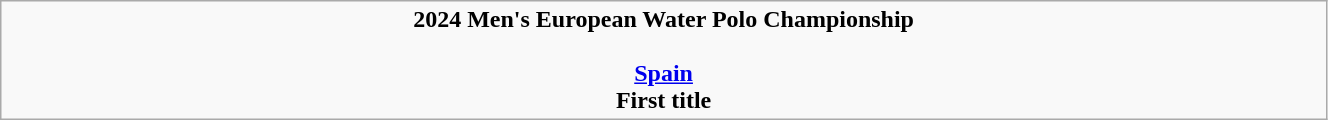<table class="wikitable" width=70%>
<tr align=center>
<td><strong>2024 Men's European Water Polo Championship</strong><br><br><strong><a href='#'>Spain</a></strong><br><strong>First title</strong></td>
</tr>
</table>
